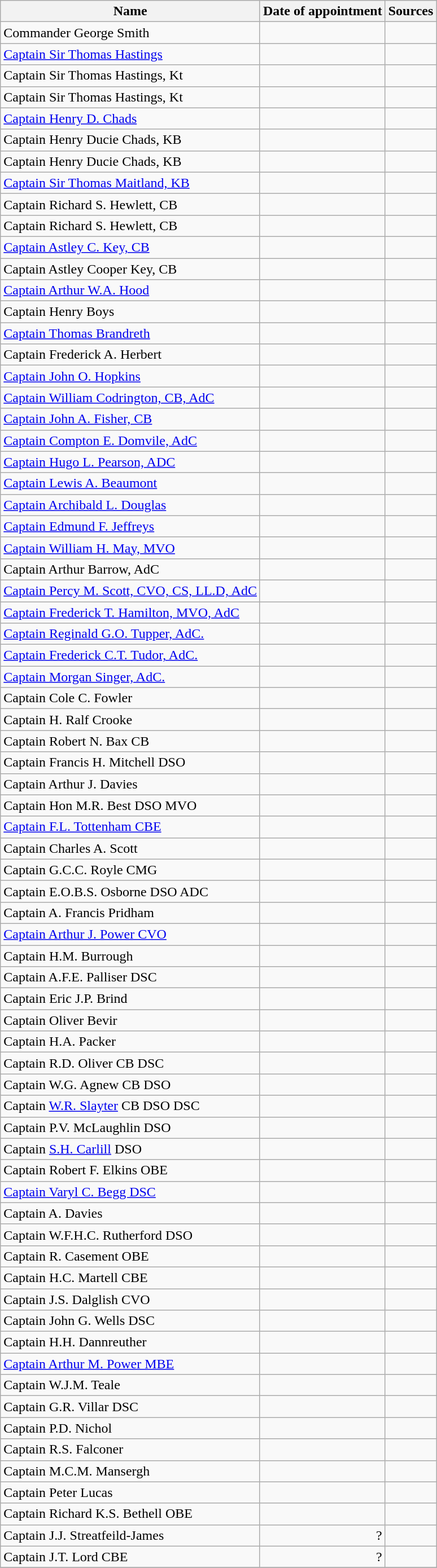<table class="wikitable sortable">
<tr>
<th>Name</th>
<th>Date of appointment</th>
<th>Sources</th>
</tr>
<tr>
<td>Commander George Smith</td>
<td align = right></td>
<td></td>
</tr>
<tr>
<td><a href='#'>Captain Sir Thomas Hastings</a></td>
<td align = right></td>
<td></td>
</tr>
<tr>
<td>Captain Sir Thomas Hastings, Kt</td>
<td align = right></td>
<td></td>
</tr>
<tr>
<td>Captain Sir Thomas Hastings, Kt</td>
<td align = right></td>
<td></td>
</tr>
<tr>
<td><a href='#'>Captain Henry D. Chads</a></td>
<td align = right></td>
<td></td>
</tr>
<tr>
<td>Captain Henry Ducie Chads, KB</td>
<td align = right></td>
<td></td>
</tr>
<tr>
<td>Captain Henry Ducie Chads, KB</td>
<td align = right></td>
<td></td>
</tr>
<tr>
<td><a href='#'>Captain Sir Thomas Maitland, KB</a></td>
<td align = right></td>
<td></td>
</tr>
<tr>
<td>Captain Richard S. Hewlett, CB</td>
<td align = right></td>
<td></td>
</tr>
<tr>
<td>Captain Richard S. Hewlett, CB</td>
<td align = right></td>
<td></td>
</tr>
<tr>
<td><a href='#'>Captain Astley C. Key, CB</a></td>
<td align = right></td>
<td></td>
</tr>
<tr>
<td>Captain Astley Cooper Key, CB</td>
<td align = right></td>
<td></td>
</tr>
<tr>
<td><a href='#'>Captain Arthur W.A. Hood</a></td>
<td align = right></td>
<td></td>
</tr>
<tr>
<td>Captain Henry Boys</td>
<td align = right></td>
<td></td>
</tr>
<tr>
<td><a href='#'>Captain Thomas Brandreth</a></td>
<td align = right></td>
<td></td>
</tr>
<tr>
<td>Captain Frederick A. Herbert</td>
<td align = right></td>
<td></td>
</tr>
<tr>
<td><a href='#'>Captain John O. Hopkins</a></td>
<td align = right></td>
<td></td>
</tr>
<tr>
<td><a href='#'>Captain William Codrington, CB, AdC</a></td>
<td align = right></td>
<td></td>
</tr>
<tr>
<td><a href='#'>Captain John A. Fisher, CB</a></td>
<td align = right></td>
<td></td>
</tr>
<tr>
<td><a href='#'>Captain Compton E. Domvile, AdC</a></td>
<td align = right></td>
<td></td>
</tr>
<tr>
<td><a href='#'>Captain Hugo L. Pearson, ADC</a></td>
<td align = right></td>
<td></td>
</tr>
<tr>
<td><a href='#'>Captain Lewis A. Beaumont</a></td>
<td align = right></td>
<td></td>
</tr>
<tr>
<td><a href='#'>Captain Archibald L. Douglas</a></td>
<td align = right></td>
<td></td>
</tr>
<tr>
<td><a href='#'>Captain Edmund F. Jeffreys</a></td>
<td align = right></td>
<td></td>
</tr>
<tr>
<td><a href='#'>Captain William H. May, MVO</a></td>
<td align = right></td>
<td></td>
</tr>
<tr>
<td>Captain Arthur Barrow, AdC</td>
<td align = right></td>
<td></td>
</tr>
<tr>
<td><a href='#'>Captain Percy M. Scott, CVO, CS, LL.D, AdC</a></td>
<td align = right></td>
<td></td>
</tr>
<tr>
<td><a href='#'>Captain Frederick T. Hamilton, MVO, AdC</a></td>
<td align = right></td>
<td></td>
</tr>
<tr>
<td><a href='#'>Captain Reginald G.O. Tupper, AdC.</a></td>
<td align = right></td>
<td></td>
</tr>
<tr>
<td><a href='#'>Captain Frederick C.T. Tudor, AdC.</a></td>
<td align = right></td>
<td></td>
</tr>
<tr>
<td><a href='#'>Captain Morgan Singer, AdC.</a></td>
<td align = right></td>
<td></td>
</tr>
<tr>
<td>Captain Cole C. Fowler</td>
<td align = right></td>
<td></td>
</tr>
<tr>
<td>Captain H. Ralf Crooke</td>
<td align = right></td>
<td></td>
</tr>
<tr>
<td>Captain Robert N. Bax CB</td>
<td align = right></td>
<td></td>
</tr>
<tr>
<td>Captain Francis H. Mitchell DSO</td>
<td align = right></td>
<td></td>
</tr>
<tr>
<td>Captain Arthur J. Davies</td>
<td align = right></td>
<td></td>
</tr>
<tr>
<td>Captain Hon M.R. Best DSO MVO</td>
<td align = right></td>
<td></td>
</tr>
<tr>
<td><a href='#'>Captain F.L. Tottenham CBE</a></td>
<td align = right></td>
<td></td>
</tr>
<tr>
<td>Captain Charles A. Scott</td>
<td align = right></td>
<td></td>
</tr>
<tr>
<td>Captain G.C.C. Royle CMG</td>
<td align = right></td>
<td></td>
</tr>
<tr>
<td>Captain E.O.B.S. Osborne DSO ADC</td>
<td align = right></td>
<td></td>
</tr>
<tr>
<td>Captain A. Francis Pridham</td>
<td align = right></td>
<td></td>
</tr>
<tr>
<td><a href='#'>Captain Arthur J. Power CVO</a></td>
<td align = right></td>
<td></td>
</tr>
<tr>
<td>Captain H.M. Burrough</td>
<td align = right></td>
<td></td>
</tr>
<tr>
<td>Captain A.F.E. Palliser DSC</td>
<td align = right></td>
<td></td>
</tr>
<tr>
<td>Captain Eric J.P. Brind</td>
<td align = right></td>
<td></td>
</tr>
<tr>
<td>Captain Oliver Bevir</td>
<td align = right></td>
<td></td>
</tr>
<tr>
<td>Captain H.A. Packer</td>
<td align = right></td>
<td></td>
</tr>
<tr>
<td>Captain R.D. Oliver CB DSC</td>
<td align = right></td>
<td></td>
</tr>
<tr>
<td>Captain W.G. Agnew CB DSO</td>
<td align = right></td>
<td></td>
</tr>
<tr>
<td>Captain <a href='#'>W.R. Slayter</a> CB DSO DSC</td>
<td align = right></td>
<td></td>
</tr>
<tr>
<td>Captain  P.V. McLaughlin DSO</td>
<td align = right></td>
<td></td>
</tr>
<tr>
<td>Captain <a href='#'>S.H. Carlill</a> DSO</td>
<td align = right></td>
<td></td>
</tr>
<tr>
<td>Captain Robert F. Elkins OBE</td>
<td align = right></td>
<td></td>
</tr>
<tr>
<td><a href='#'>Captain Varyl C. Begg DSC</a></td>
<td align = right></td>
<td></td>
</tr>
<tr>
<td>Captain A. Davies</td>
<td align = right></td>
<td></td>
</tr>
<tr>
<td>Captain W.F.H.C. Rutherford DSO</td>
<td align = right></td>
<td></td>
</tr>
<tr>
<td>Captain R. Casement OBE</td>
<td align = right></td>
<td></td>
</tr>
<tr>
<td>Captain H.C. Martell CBE</td>
<td align = right></td>
<td></td>
</tr>
<tr>
<td>Captain J.S. Dalglish CVO</td>
<td align = right></td>
<td></td>
</tr>
<tr>
<td>Captain John G. Wells DSC</td>
<td align = right></td>
<td></td>
</tr>
<tr>
<td>Captain H.H. Dannreuther</td>
<td align = right></td>
<td></td>
</tr>
<tr>
<td><a href='#'>Captain Arthur M. Power MBE</a></td>
<td align = right></td>
<td></td>
</tr>
<tr>
<td>Captain W.J.M. Teale</td>
<td align = right></td>
<td></td>
</tr>
<tr>
<td>Captain G.R. Villar DSC</td>
<td align = right></td>
<td></td>
</tr>
<tr>
<td>Captain P.D. Nichol</td>
<td align = right></td>
<td></td>
</tr>
<tr>
<td>Captain R.S. Falconer</td>
<td align = right></td>
<td></td>
</tr>
<tr>
<td>Captain M.C.M. Mansergh</td>
<td align = right></td>
<td></td>
</tr>
<tr>
<td>Captain Peter Lucas</td>
<td align = right></td>
<td></td>
</tr>
<tr>
<td>Captain Richard K.S. Bethell OBE</td>
<td align = right></td>
<td></td>
</tr>
<tr>
<td>Captain J.J. Streatfeild-James</td>
<td align = right>?</td>
<td></td>
</tr>
<tr>
<td>Captain J.T. Lord CBE</td>
<td align = right>?</td>
<td></td>
</tr>
<tr>
</tr>
</table>
